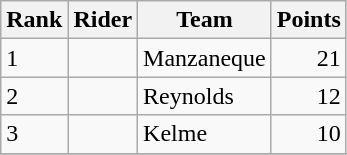<table class="wikitable">
<tr>
<th>Rank</th>
<th>Rider</th>
<th>Team</th>
<th>Points</th>
</tr>
<tr>
<td>1</td>
<td></td>
<td>Manzaneque</td>
<td align="right">21</td>
</tr>
<tr>
<td>2</td>
<td></td>
<td>Reynolds</td>
<td align="right">12</td>
</tr>
<tr>
<td>3</td>
<td></td>
<td>Kelme</td>
<td align="right">10</td>
</tr>
<tr>
</tr>
</table>
